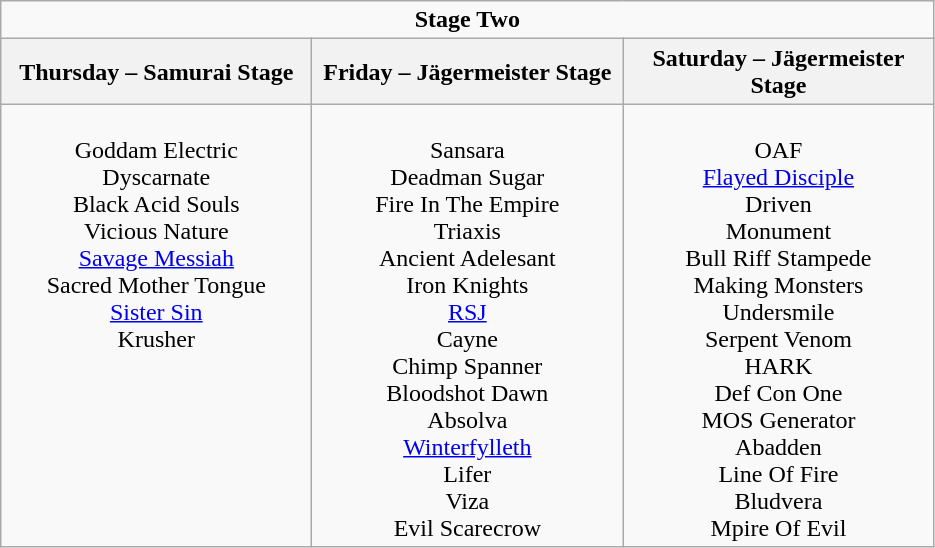<table class="wikitable">
<tr>
<td colspan="3" align="center"><strong>Stage Two</strong></td>
</tr>
<tr>
<th>Thursday – Samurai Stage</th>
<th>Friday – Jägermeister Stage</th>
<th>Saturday – Jägermeister Stage</th>
</tr>
<tr>
<td valign="top" align="center" width=200><br>Goddam Electric<br>
Dyscarnate<br>
Black Acid Souls<br>
Vicious Nature<br>
<a href='#'>Savage Messiah</a><br>
Sacred Mother Tongue<br>
<a href='#'>Sister Sin</a><br>
Krusher</td>
<td valign="top" align="center" width=200><br>Sansara<br>
Deadman Sugar<br>
Fire In The Empire<br>
Triaxis<br>
Ancient Adelesant<br>
Iron Knights<br>
<a href='#'>RSJ</a><br>
Cayne<br>
Chimp Spanner<br>
Bloodshot Dawn<br>
Absolva<br>
<a href='#'>Winterfylleth</a><br>
Lifer<br>
Viza<br>
Evil Scarecrow</td>
<td valign="top" align="center" width=200><br>OAF<br>
<a href='#'>Flayed Disciple</a><br>
Driven<br>
Monument<br>
Bull Riff Stampede<br>
Making Monsters<br>
Undersmile<br>
Serpent Venom<br>
HARK<br>
Def Con One<br>
MOS Generator<br>
Abadden<br>
Line Of Fire<br>
Bludvera<br>
Mpire Of Evil<br></td>
</tr>
</table>
